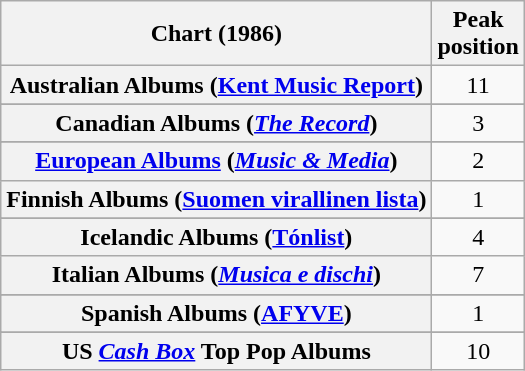<table class="wikitable sortable plainrowheaders" style="text-align:center">
<tr>
<th scope="col">Chart (1986)</th>
<th scope="col">Peak<br>position</th>
</tr>
<tr>
<th scope="row">Australian Albums (<a href='#'>Kent Music Report</a>)</th>
<td>11</td>
</tr>
<tr>
</tr>
<tr>
</tr>
<tr>
<th scope="row">Canadian Albums (<em><a href='#'>The Record</a></em>)</th>
<td>3</td>
</tr>
<tr>
</tr>
<tr>
<th scope="row"><a href='#'>European Albums</a> (<em><a href='#'>Music & Media</a></em>)</th>
<td>2</td>
</tr>
<tr>
<th scope="row">Finnish Albums (<a href='#'>Suomen virallinen lista</a>)</th>
<td>1</td>
</tr>
<tr>
</tr>
<tr>
<th scope="row">Icelandic Albums (<a href='#'>Tónlist</a>)</th>
<td>4</td>
</tr>
<tr>
<th scope="row">Italian Albums (<em><a href='#'>Musica e dischi</a></em>)</th>
<td>7</td>
</tr>
<tr>
</tr>
<tr>
</tr>
<tr>
<th scope="row">Spanish Albums (<a href='#'>AFYVE</a>)</th>
<td>1</td>
</tr>
<tr>
</tr>
<tr>
</tr>
<tr>
</tr>
<tr>
</tr>
<tr>
</tr>
<tr>
<th scope="row">US <em><a href='#'>Cash Box</a></em> Top Pop Albums </th>
<td>10</td>
</tr>
</table>
